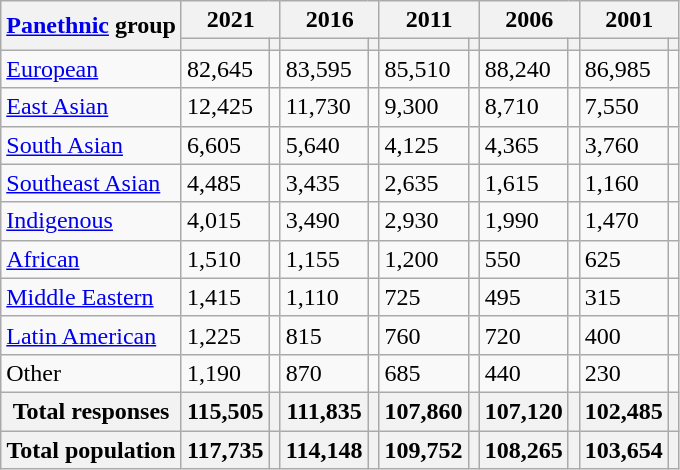<table class="wikitable collapsible sortable">
<tr>
<th rowspan="2"><a href='#'>Panethnic</a> group</th>
<th colspan="2">2021</th>
<th colspan="2">2016</th>
<th colspan="2">2011</th>
<th colspan="2">2006</th>
<th colspan="2">2001</th>
</tr>
<tr>
<th><a href='#'></a></th>
<th></th>
<th></th>
<th></th>
<th></th>
<th></th>
<th></th>
<th></th>
<th></th>
<th></th>
</tr>
<tr>
<td><a href='#'>European</a></td>
<td>82,645</td>
<td></td>
<td>83,595</td>
<td></td>
<td>85,510</td>
<td></td>
<td>88,240</td>
<td></td>
<td>86,985</td>
<td></td>
</tr>
<tr>
<td><a href='#'>East Asian</a></td>
<td>12,425</td>
<td></td>
<td>11,730</td>
<td></td>
<td>9,300</td>
<td></td>
<td>8,710</td>
<td></td>
<td>7,550</td>
<td></td>
</tr>
<tr>
<td><a href='#'>South Asian</a></td>
<td>6,605</td>
<td></td>
<td>5,640</td>
<td></td>
<td>4,125</td>
<td></td>
<td>4,365</td>
<td></td>
<td>3,760</td>
<td></td>
</tr>
<tr>
<td><a href='#'>Southeast Asian</a></td>
<td>4,485</td>
<td></td>
<td>3,435</td>
<td></td>
<td>2,635</td>
<td></td>
<td>1,615</td>
<td></td>
<td>1,160</td>
<td></td>
</tr>
<tr>
<td><a href='#'>Indigenous</a></td>
<td>4,015</td>
<td></td>
<td>3,490</td>
<td></td>
<td>2,930</td>
<td></td>
<td>1,990</td>
<td></td>
<td>1,470</td>
<td></td>
</tr>
<tr>
<td><a href='#'>African</a></td>
<td>1,510</td>
<td></td>
<td>1,155</td>
<td></td>
<td>1,200</td>
<td></td>
<td>550</td>
<td></td>
<td>625</td>
<td></td>
</tr>
<tr>
<td><a href='#'>Middle Eastern</a></td>
<td>1,415</td>
<td></td>
<td>1,110</td>
<td></td>
<td>725</td>
<td></td>
<td>495</td>
<td></td>
<td>315</td>
<td></td>
</tr>
<tr>
<td><a href='#'>Latin American</a></td>
<td>1,225</td>
<td></td>
<td>815</td>
<td></td>
<td>760</td>
<td></td>
<td>720</td>
<td></td>
<td>400</td>
<td></td>
</tr>
<tr>
<td>Other</td>
<td>1,190</td>
<td></td>
<td>870</td>
<td></td>
<td>685</td>
<td></td>
<td>440</td>
<td></td>
<td>230</td>
<td></td>
</tr>
<tr>
<th>Total responses</th>
<th>115,505</th>
<th></th>
<th>111,835</th>
<th></th>
<th>107,860</th>
<th></th>
<th>107,120</th>
<th></th>
<th>102,485</th>
<th></th>
</tr>
<tr>
<th>Total population</th>
<th>117,735</th>
<th></th>
<th>114,148</th>
<th></th>
<th>109,752</th>
<th></th>
<th>108,265</th>
<th></th>
<th>103,654</th>
<th></th>
</tr>
</table>
